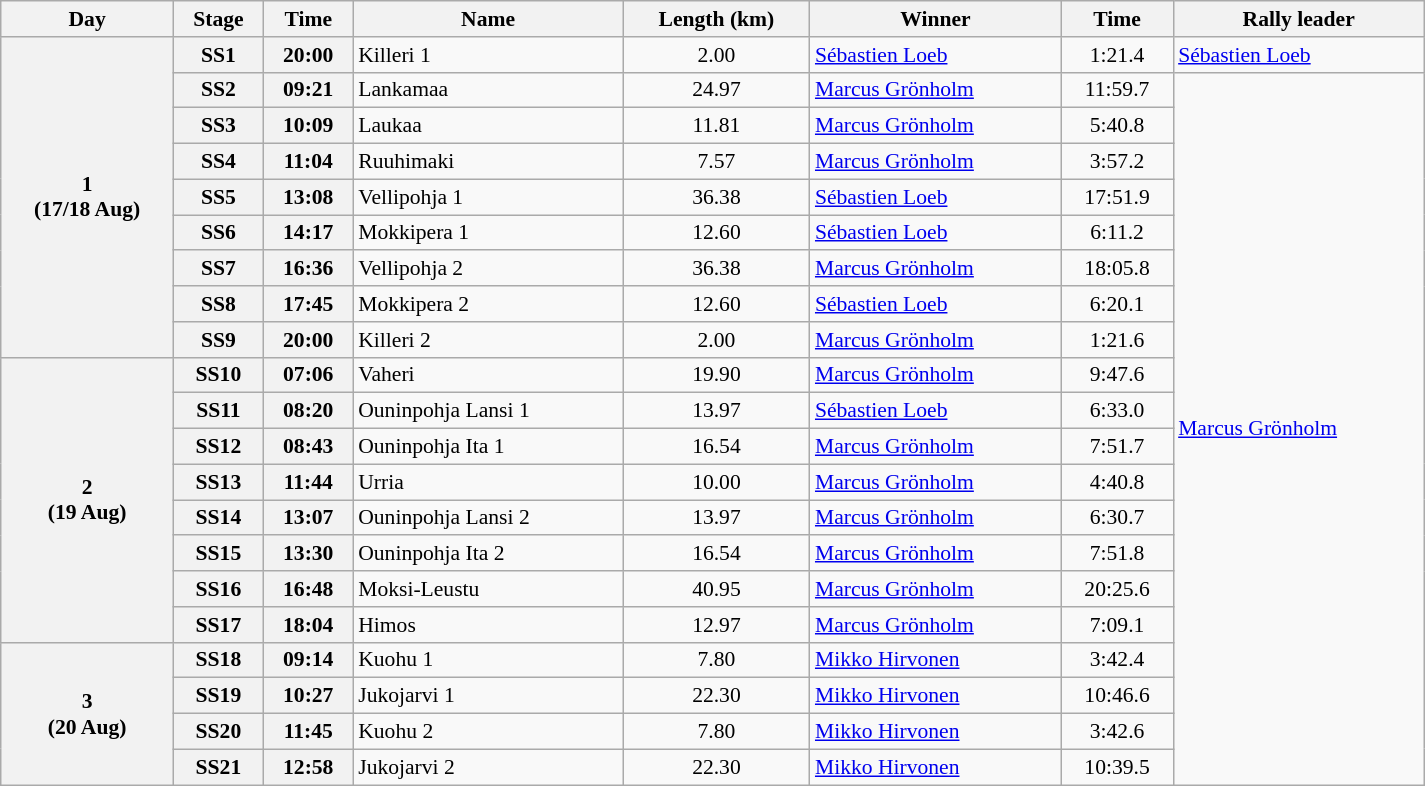<table class="wikitable" width=100% style="text-align: center; font-size: 90%; max-width: 950px;">
<tr>
<th>Day</th>
<th>Stage</th>
<th>Time</th>
<th>Name</th>
<th>Length (km)</th>
<th>Winner</th>
<th>Time</th>
<th>Rally leader</th>
</tr>
<tr>
<th rowspan=9>1<br>(17/18 Aug)</th>
<th>SS1</th>
<th>20:00</th>
<td align=left>Killeri 1</td>
<td>2.00</td>
<td align=left> <a href='#'>Sébastien Loeb</a></td>
<td>1:21.4</td>
<td align=left> <a href='#'>Sébastien Loeb</a></td>
</tr>
<tr>
<th>SS2</th>
<th>09:21</th>
<td align=left>Lankamaa</td>
<td>24.97</td>
<td align=left> <a href='#'>Marcus Grönholm</a></td>
<td>11:59.7</td>
<td align=left rowspan=20> <a href='#'>Marcus Grönholm</a></td>
</tr>
<tr>
<th>SS3</th>
<th>10:09</th>
<td align=left>Laukaa</td>
<td>11.81</td>
<td align=left> <a href='#'>Marcus Grönholm</a></td>
<td>5:40.8</td>
</tr>
<tr>
<th>SS4</th>
<th>11:04</th>
<td align=left>Ruuhimaki</td>
<td>7.57</td>
<td align=left> <a href='#'>Marcus Grönholm</a></td>
<td>3:57.2</td>
</tr>
<tr>
<th>SS5</th>
<th>13:08</th>
<td align=left>Vellipohja 1</td>
<td>36.38</td>
<td align=left> <a href='#'>Sébastien Loeb</a></td>
<td>17:51.9</td>
</tr>
<tr>
<th>SS6</th>
<th>14:17</th>
<td align=left>Mokkipera 1</td>
<td>12.60</td>
<td align=left> <a href='#'>Sébastien Loeb</a></td>
<td>6:11.2</td>
</tr>
<tr>
<th>SS7</th>
<th>16:36</th>
<td align=left>Vellipohja 2</td>
<td>36.38</td>
<td align=left> <a href='#'>Marcus Grönholm</a></td>
<td>18:05.8</td>
</tr>
<tr>
<th>SS8</th>
<th>17:45</th>
<td align=left>Mokkipera 2</td>
<td>12.60</td>
<td align=left> <a href='#'>Sébastien Loeb</a></td>
<td>6:20.1</td>
</tr>
<tr>
<th>SS9</th>
<th>20:00</th>
<td align=left>Killeri 2</td>
<td>2.00</td>
<td align=left> <a href='#'>Marcus Grönholm</a></td>
<td>1:21.6</td>
</tr>
<tr>
<th rowspan=8>2<br>(19 Aug)</th>
<th>SS10</th>
<th>07:06</th>
<td align=left>Vaheri</td>
<td>19.90</td>
<td align=left> <a href='#'>Marcus Grönholm</a></td>
<td>9:47.6</td>
</tr>
<tr>
<th>SS11</th>
<th>08:20</th>
<td align=left>Ouninpohja Lansi 1</td>
<td>13.97</td>
<td align=left> <a href='#'>Sébastien Loeb</a></td>
<td>6:33.0</td>
</tr>
<tr>
<th>SS12</th>
<th>08:43</th>
<td align=left>Ouninpohja Ita 1</td>
<td>16.54</td>
<td align=left> <a href='#'>Marcus Grönholm</a></td>
<td>7:51.7</td>
</tr>
<tr>
<th>SS13</th>
<th>11:44</th>
<td align=left>Urria</td>
<td>10.00</td>
<td align=left> <a href='#'>Marcus Grönholm</a></td>
<td>4:40.8</td>
</tr>
<tr>
<th>SS14</th>
<th>13:07</th>
<td align=left>Ouninpohja Lansi 2</td>
<td>13.97</td>
<td align=left> <a href='#'>Marcus Grönholm</a></td>
<td>6:30.7</td>
</tr>
<tr>
<th>SS15</th>
<th>13:30</th>
<td align=left>Ouninpohja Ita 2</td>
<td>16.54</td>
<td align=left> <a href='#'>Marcus Grönholm</a></td>
<td>7:51.8</td>
</tr>
<tr>
<th>SS16</th>
<th>16:48</th>
<td align=left>Moksi-Leustu</td>
<td>40.95</td>
<td align=left> <a href='#'>Marcus Grönholm</a></td>
<td>20:25.6</td>
</tr>
<tr>
<th>SS17</th>
<th>18:04</th>
<td align=left>Himos</td>
<td>12.97</td>
<td align=left> <a href='#'>Marcus Grönholm</a></td>
<td>7:09.1</td>
</tr>
<tr>
<th rowspan=4>3<br>(20 Aug)</th>
<th>SS18</th>
<th>09:14</th>
<td align=left>Kuohu 1</td>
<td>7.80</td>
<td align=left> <a href='#'>Mikko Hirvonen</a></td>
<td>3:42.4</td>
</tr>
<tr>
<th>SS19</th>
<th>10:27</th>
<td align=left>Jukojarvi 1</td>
<td>22.30</td>
<td align=left> <a href='#'>Mikko Hirvonen</a></td>
<td>10:46.6</td>
</tr>
<tr>
<th>SS20</th>
<th>11:45</th>
<td align=left>Kuohu 2</td>
<td>7.80</td>
<td align=left> <a href='#'>Mikko Hirvonen</a></td>
<td>3:42.6</td>
</tr>
<tr>
<th>SS21</th>
<th>12:58</th>
<td align=left>Jukojarvi 2</td>
<td>22.30</td>
<td align=left> <a href='#'>Mikko Hirvonen</a></td>
<td>10:39.5</td>
</tr>
</table>
